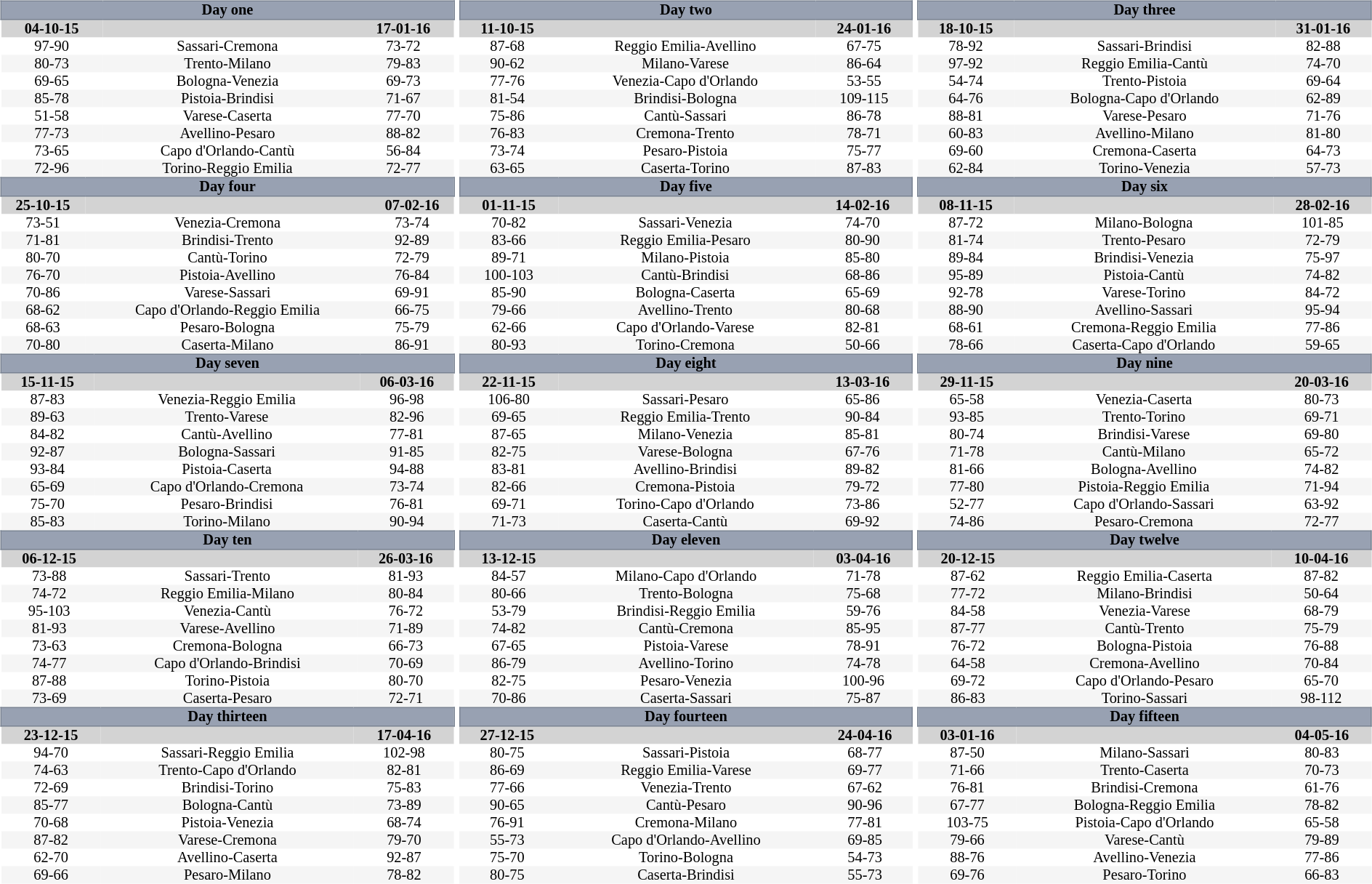<table width="100%" table>
<tr>
<td width="33%" valign="top"><br><table border="0" cellspacing="0" cellpadding="0" style="font-size: 85%; border-collapse: collapse;" width="100%">
<tr>
<td colspan="3" bgcolor="#98A1B2" style="border:1px solid #7A8392;text-align:center;"><span><strong>Day one</strong></span></td>
</tr>
<tr bgcolor="D3D3D3">
<th align="">04-10-15</th>
<th></th>
<th align="">17-01-16</th>
</tr>
<tr align="center" bgcolor="#FFFFFF">
<td>97-90</td>
<td>Sassari-Cremona</td>
<td>73-72</td>
</tr>
<tr align="center" bgcolor="#f5f5f5">
<td>80-73</td>
<td>Trento-Milano</td>
<td>79-83</td>
</tr>
<tr align="center" bgcolor="#FFFFFF">
<td>69-65</td>
<td>Bologna-Venezia</td>
<td>69-73</td>
</tr>
<tr align="center" bgcolor="#f5f5f5">
<td>85-78</td>
<td>Pistoia-Brindisi</td>
<td>71-67</td>
</tr>
<tr align="center" bgcolor="#FFFFFF">
<td>51-58</td>
<td>Varese-Caserta</td>
<td>77-70</td>
</tr>
<tr align="center" bgcolor="#f5f5f5">
<td>77-73</td>
<td>Avellino-Pesaro</td>
<td>88-82</td>
</tr>
<tr align="center" bgcolor="#FFFFFF">
<td>73-65</td>
<td>Capo d'Orlando-Cantù</td>
<td>56-84</td>
</tr>
<tr align="center" bgcolor="#f5f5f5">
<td>72-96</td>
<td>Torino-Reggio Emilia</td>
<td>72-77</td>
</tr>
</table>
<table border="0" cellspacing="0" cellpadding="0" style="font-size: 85%; border-collapse: collapse;" width="100%">
<tr>
<td colspan="5" bgcolor="#98A1B2" style="border:1px solid #7A8392;text-align:center;"><span><strong>Day four</strong></span></td>
</tr>
<tr bgcolor="D3D3D3">
<th align="">25-10-15</th>
<th></th>
<th align="">07-02-16</th>
</tr>
<tr align="center" bgcolor="#FFFFFF">
<td>73-51</td>
<td>Venezia-Cremona</td>
<td>73-74</td>
</tr>
<tr align="center" bgcolor="#f5f5f5">
<td>71-81</td>
<td>Brindisi-Trento</td>
<td>92-89</td>
</tr>
<tr align="center" bgcolor="#FFFFFF">
<td>80-70</td>
<td>Cantù-Torino</td>
<td>72-79</td>
</tr>
<tr align="center" bgcolor="#f5f5f5">
<td>76-70</td>
<td>Pistoia-Avellino</td>
<td>76-84</td>
</tr>
<tr align="center" bgcolor="#FFFFFF">
<td>70-86</td>
<td>Varese-Sassari</td>
<td>69-91</td>
</tr>
<tr align="center" bgcolor="#f5f5f5">
<td>68-62</td>
<td>Capo d'Orlando-Reggio Emilia</td>
<td>66-75</td>
</tr>
<tr align="center" bgcolor="#FFFFFF">
<td>68-63</td>
<td>Pesaro-Bologna</td>
<td>75-79</td>
</tr>
<tr align="center" bgcolor="#f5f5f5">
<td>70-80</td>
<td>Caserta-Milano</td>
<td>86-91</td>
</tr>
</table>
<table border="0" cellspacing="0" cellpadding="0" style="font-size: 85%; border-collapse: collapse;" width="100%">
<tr>
<td colspan="5" bgcolor="#98A1B2" style="border:1px solid #7A8392;text-align:center;"><span><strong>Day seven</strong></span></td>
</tr>
<tr bgcolor="D3D3D3">
<th align="">15-11-15</th>
<th></th>
<th align="">06-03-16</th>
</tr>
<tr align="center" bgcolor="#FFFFFF">
<td>87-83</td>
<td>Venezia-Reggio Emilia</td>
<td>96-98</td>
</tr>
<tr align="center" bgcolor="#f5f5f5">
<td>89-63</td>
<td>Trento-Varese</td>
<td>82-96</td>
</tr>
<tr align="center" bgcolor="#FFFFFF">
<td>84-82</td>
<td>Cantù-Avellino</td>
<td>77-81</td>
</tr>
<tr align="center" bgcolor="#f5f5f5">
<td>92-87</td>
<td>Bologna-Sassari</td>
<td>91-85</td>
</tr>
<tr align="center" bgcolor="#FFFFFF">
<td>93-84</td>
<td>Pistoia-Caserta</td>
<td>94-88</td>
</tr>
<tr align="center" bgcolor="#f5f5f5">
<td>65-69</td>
<td>Capo d'Orlando-Cremona</td>
<td>73-74</td>
</tr>
<tr align="center" bgcolor="#FFFFFF">
<td>75-70</td>
<td>Pesaro-Brindisi</td>
<td>76-81</td>
</tr>
<tr align="center" bgcolor="#f5f5f5">
<td>85-83</td>
<td>Torino-Milano</td>
<td>90-94</td>
</tr>
</table>
<table border="0" cellspacing="0" cellpadding="0" style="font-size: 85%; border-collapse: collapse;" width="100%">
<tr>
<td colspan="5" bgcolor="#98A1B2" style="border:1px solid #7A8392;text-align:center;"><span><strong>Day ten</strong></span></td>
</tr>
<tr bgcolor="D3D3D3">
<th align="">06-12-15</th>
<th></th>
<th align="">26-03-16</th>
</tr>
<tr align="center" bgcolor="#FFFFFF">
<td>73-88</td>
<td>Sassari-Trento</td>
<td>81-93</td>
</tr>
<tr align="center" bgcolor="#f5f5f5">
<td>74-72</td>
<td>Reggio Emilia-Milano</td>
<td>80-84</td>
</tr>
<tr align="center" bgcolor="#FFFFFF">
<td>95-103</td>
<td>Venezia-Cantù</td>
<td>76-72</td>
</tr>
<tr align="center" bgcolor="#f5f5f5">
<td>81-93</td>
<td>Varese-Avellino</td>
<td>71-89</td>
</tr>
<tr align="center" bgcolor="#FFFFFF">
<td>73-63</td>
<td>Cremona-Bologna</td>
<td>66-73</td>
</tr>
<tr align="center" bgcolor="#f5f5f5">
<td>74-77</td>
<td>Capo d'Orlando-Brindisi</td>
<td>70-69</td>
</tr>
<tr align="center" bgcolor="#FFFFFF">
<td>87-88</td>
<td>Torino-Pistoia</td>
<td>80-70</td>
</tr>
<tr align="center" bgcolor="#f5f5f5">
<td>73-69</td>
<td>Caserta-Pesaro</td>
<td>72-71</td>
</tr>
</table>
<table border="0" cellspacing="0" cellpadding="0" style="font-size: 85%; border-collapse: collapse;" width="100%">
<tr>
<td colspan="5" bgcolor="#98A1B2" style="border:1px solid #7A8392;text-align:center;"><span><strong>Day thirteen</strong></span></td>
</tr>
<tr bgcolor="D3D3D3">
<th align="">23-12-15</th>
<th></th>
<th align="">17-04-16</th>
</tr>
<tr align="center" bgcolor="#FFFFFF">
<td>94-70</td>
<td>Sassari-Reggio Emilia</td>
<td>102-98</td>
</tr>
<tr align="center" bgcolor="#f5f5f5">
<td>74-63</td>
<td>Trento-Capo d'Orlando</td>
<td>82-81</td>
</tr>
<tr align="center" bgcolor="#FFFFFF">
<td>72-69</td>
<td>Brindisi-Torino</td>
<td>75-83</td>
</tr>
<tr align="center" bgcolor="#f5f5f5">
<td>85-77</td>
<td>Bologna-Cantù</td>
<td>73-89</td>
</tr>
<tr align="center" bgcolor="#FFFFFF">
<td>70-68</td>
<td>Pistoia-Venezia</td>
<td>68-74</td>
</tr>
<tr align="center" bgcolor="#f5f5f5">
<td>87-82</td>
<td>Varese-Cremona</td>
<td>79-70</td>
</tr>
<tr align="center" bgcolor="#FFFFFF">
<td>62-70</td>
<td>Avellino-Caserta</td>
<td>92-87</td>
</tr>
<tr align="center" bgcolor="#f5f5f5">
<td>69-66</td>
<td>Pesaro-Milano</td>
<td>78-82</td>
</tr>
</table>
</td>
<td width="33%" valign="top"><br><table border="0" cellspacing="0" cellpadding="0" style="font-size: 85%; border-collapse: collapse;" width="100%">
<tr>
<td colspan="5" bgcolor="#98A1B2" style="border:1px solid #7A8392;text-align:center;"><span><strong>Day two</strong></span></td>
</tr>
<tr bgcolor="D3D3D3">
<th align="">11-10-15</th>
<th></th>
<th align="">24-01-16</th>
</tr>
<tr align="center" bgcolor="#FFFFFF">
<td>87-68</td>
<td>Reggio Emilia-Avellino</td>
<td>67-75</td>
</tr>
<tr align="center" bgcolor="#f5f5f5">
<td>90-62</td>
<td>Milano-Varese</td>
<td>86-64</td>
</tr>
<tr align="center" bgcolor="#FFFFFF">
<td>77-76</td>
<td>Venezia-Capo d'Orlando</td>
<td>53-55</td>
</tr>
<tr align="center" bgcolor="#f5f5f5">
<td>81-54</td>
<td>Brindisi-Bologna</td>
<td>109-115</td>
</tr>
<tr align="center" bgcolor="#FFFFFF">
<td>75-86</td>
<td>Cantù-Sassari</td>
<td>86-78</td>
</tr>
<tr align="center" bgcolor="#f5f5f5">
<td>76-83</td>
<td>Cremona-Trento</td>
<td>78-71</td>
</tr>
<tr align="center" bgcolor="#FFFFFF">
<td>73-74</td>
<td>Pesaro-Pistoia</td>
<td>75-77</td>
</tr>
<tr align="center" bgcolor="#f5f5f5">
<td>63-65</td>
<td>Caserta-Torino</td>
<td>87-83</td>
</tr>
</table>
<table border="0" cellspacing="0" cellpadding="0" style="font-size: 85%; border-collapse: collapse;" width="100%">
<tr>
<td colspan="5" bgcolor="#98A1B2" style="border:1px solid #7A8392;text-align:center;"><span><strong>Day five</strong></span></td>
</tr>
<tr bgcolor="D3D3D3">
<th align="">01-11-15</th>
<th></th>
<th align="">14-02-16</th>
</tr>
<tr align="center" bgcolor="#FFFFFF">
<td>70-82</td>
<td>Sassari-Venezia</td>
<td>74-70</td>
</tr>
<tr align="center" bgcolor="#f5f5f5">
<td>83-66</td>
<td>Reggio Emilia-Pesaro</td>
<td>80-90</td>
</tr>
<tr align="center" bgcolor="#FFFFFF">
<td>89-71</td>
<td>Milano-Pistoia</td>
<td>85-80</td>
</tr>
<tr align="center" bgcolor="#f5f5f5">
<td>100-103</td>
<td>Cantù-Brindisi</td>
<td>68-86</td>
</tr>
<tr align="center" bgcolor="#FFFFFF">
<td>85-90</td>
<td>Bologna-Caserta</td>
<td>65-69</td>
</tr>
<tr align="center" bgcolor="#f5f5f5">
<td>79-66</td>
<td>Avellino-Trento</td>
<td>80-68</td>
</tr>
<tr align="center" bgcolor="#FFFFFF">
<td>62-66</td>
<td>Capo d'Orlando-Varese</td>
<td>82-81</td>
</tr>
<tr align="center" bgcolor="#f5f5f5">
<td>80-93</td>
<td>Torino-Cremona</td>
<td>50-66</td>
</tr>
</table>
<table border="0" cellspacing="0" cellpadding="0" style="font-size: 85%; border-collapse: collapse;" width="100%">
<tr>
<td colspan="5" bgcolor="#98A1B2" style="border:1px solid #7A8392;text-align:center;"><span><strong>Day eight</strong></span></td>
</tr>
<tr bgcolor="D3D3D3">
<th align="">22-11-15</th>
<th></th>
<th align="">13-03-16</th>
</tr>
<tr align="center" bgcolor="#FFFFFF">
<td>106-80</td>
<td>Sassari-Pesaro</td>
<td>65-86</td>
</tr>
<tr align="center" bgcolor="#f5f5f5">
<td>69-65</td>
<td>Reggio Emilia-Trento</td>
<td>90-84</td>
</tr>
<tr align="center" bgcolor="#FFFFFF">
<td>87-65</td>
<td>Milano-Venezia</td>
<td>85-81</td>
</tr>
<tr align="center" bgcolor="#f5f5f5">
<td>82-75</td>
<td>Varese-Bologna</td>
<td>67-76</td>
</tr>
<tr align="center" bgcolor="#FFFFFF">
<td>83-81</td>
<td>Avellino-Brindisi</td>
<td>89-82</td>
</tr>
<tr align="center" bgcolor="#f5f5f5">
<td>82-66</td>
<td>Cremona-Pistoia</td>
<td>79-72</td>
</tr>
<tr align="center" bgcolor="#FFFFFF">
<td>69-71</td>
<td>Torino-Capo d'Orlando</td>
<td>73-86</td>
</tr>
<tr align="center" bgcolor="#f5f5f5">
<td>71-73</td>
<td>Caserta-Cantù</td>
<td>69-92</td>
</tr>
</table>
<table border="0" cellspacing="0" cellpadding="0" style="font-size: 85%; border-collapse: collapse;" width="100%">
<tr>
<td colspan="5" bgcolor="#98A1B2" style="border:1px solid #7A8392;text-align:center;"><span><strong>Day eleven</strong></span></td>
</tr>
<tr bgcolor="D3D3D3">
<th align="">13-12-15</th>
<th></th>
<th align="">03-04-16</th>
</tr>
<tr align="center" bgcolor="#FFFFFF">
<td>84-57</td>
<td>Milano-Capo d'Orlando</td>
<td>71-78</td>
</tr>
<tr align="center" bgcolor="#f5f5f5">
<td>80-66</td>
<td>Trento-Bologna</td>
<td>75-68</td>
</tr>
<tr align="center" bgcolor="#FFFFFF">
<td>53-79</td>
<td>Brindisi-Reggio Emilia</td>
<td>59-76</td>
</tr>
<tr align="center" bgcolor="#f5f5f5">
<td>74-82</td>
<td>Cantù-Cremona</td>
<td>85-95</td>
</tr>
<tr align="center" bgcolor="#FFFFFF">
<td>67-65</td>
<td>Pistoia-Varese</td>
<td>78-91</td>
</tr>
<tr align="center" bgcolor="#f5f5f5">
<td>86-79</td>
<td>Avellino-Torino</td>
<td>74-78</td>
</tr>
<tr align="center" bgcolor="#FFFFFF">
<td>82-75</td>
<td>Pesaro-Venezia</td>
<td>100-96</td>
</tr>
<tr align="center" bgcolor="#f5f5f5">
<td>70-86</td>
<td>Caserta-Sassari</td>
<td>75-87</td>
</tr>
</table>
<table border="0" cellspacing="0" cellpadding="0" style="font-size: 85%; border-collapse: collapse;" width="100%">
<tr>
<td colspan="5" bgcolor="#98A1B2" style="border:1px solid #7A8392;text-align:center;"><span><strong>Day fourteen</strong></span></td>
</tr>
<tr bgcolor="D3D3D3">
<th align="">27-12-15</th>
<th></th>
<th align="">24-04-16</th>
</tr>
<tr align="center" bgcolor="#FFFFFF">
<td>80-75</td>
<td>Sassari-Pistoia</td>
<td>68-77</td>
</tr>
<tr align="center" bgcolor="#f5f5f5">
<td>86-69</td>
<td>Reggio Emilia-Varese</td>
<td>69-77</td>
</tr>
<tr align="center" bgcolor="#FFFFFF">
<td>77-66</td>
<td>Venezia-Trento</td>
<td>67-62</td>
</tr>
<tr align="center" bgcolor="#f5f5f5">
<td>90-65</td>
<td>Cantù-Pesaro</td>
<td>90-96</td>
</tr>
<tr align="center" bgcolor="#FFFFFF">
<td>76-91</td>
<td>Cremona-Milano</td>
<td>77-81</td>
</tr>
<tr align="center" bgcolor="#f5f5f5">
<td>55-73</td>
<td>Capo d'Orlando-Avellino</td>
<td>69-85</td>
</tr>
<tr align="center" bgcolor="#FFFFFF">
<td>75-70</td>
<td>Torino-Bologna</td>
<td>54-73</td>
</tr>
<tr align="center" bgcolor="#f5f5f5">
<td>80-75</td>
<td>Caserta-Brindisi</td>
<td>55-73</td>
</tr>
</table>
</td>
<td width="33%" valign="top"><br><table border="0" cellspacing="0" cellpadding="0" style="font-size: 85%; border-collapse: collapse;" width="100%">
<tr>
<td colspan="5" bgcolor="#98A1B2" style="border:1px solid #7A8392;text-align:center;"><span><strong>Day three</strong></span></td>
</tr>
<tr bgcolor="D3D3D3">
<th align="">18-10-15</th>
<th></th>
<th align="">31-01-16</th>
</tr>
<tr align="center" bgcolor="#FFFFFF">
<td>78-92</td>
<td>Sassari-Brindisi</td>
<td>82-88</td>
</tr>
<tr align="center" bgcolor="#f5f5f5">
<td>97-92</td>
<td>Reggio Emilia-Cantù</td>
<td>74-70</td>
</tr>
<tr align="center" bgcolor="#FFFFFF">
<td>54-74</td>
<td>Trento-Pistoia</td>
<td>69-64</td>
</tr>
<tr align="center" bgcolor="#f5f5f5">
<td>64-76</td>
<td>Bologna-Capo d'Orlando</td>
<td>62-89</td>
</tr>
<tr align="center" bgcolor="#FFFFFF">
<td>88-81</td>
<td>Varese-Pesaro</td>
<td>71-76</td>
</tr>
<tr align="center" bgcolor="#f5f5f5">
<td>60-83</td>
<td>Avellino-Milano</td>
<td>81-80</td>
</tr>
<tr align="center" bgcolor="#FFFFFF">
<td>69-60</td>
<td>Cremona-Caserta</td>
<td>64-73</td>
</tr>
<tr align="center" bgcolor="#f5f5f5">
<td>62-84</td>
<td>Torino-Venezia</td>
<td>57-73</td>
</tr>
</table>
<table border="0" cellspacing="0" cellpadding="0" style="font-size: 85%; border-collapse: collapse;" width="100%">
<tr>
<td colspan="5" bgcolor="#98A1B2" style="border:1px solid #7A8392;text-align:center;"><span><strong>Day six</strong></span></td>
</tr>
<tr bgcolor="D3D3D3">
<th align="">08-11-15</th>
<th></th>
<th align="">28-02-16</th>
</tr>
<tr align="center" bgcolor="#FFFFFF">
<td>87-72</td>
<td>Milano-Bologna</td>
<td>101-85</td>
</tr>
<tr align="center" bgcolor="#f5f5f5">
<td>81-74</td>
<td>Trento-Pesaro</td>
<td>72-79</td>
</tr>
<tr align="center" bgcolor="#FFFFFF">
<td>89-84</td>
<td>Brindisi-Venezia</td>
<td>75-97</td>
</tr>
<tr align="center" bgcolor="#f5f5f5">
<td>95-89</td>
<td>Pistoia-Cantù</td>
<td>74-82</td>
</tr>
<tr align="center" bgcolor="#FFFFFF">
<td>92-78</td>
<td>Varese-Torino</td>
<td>84-72</td>
</tr>
<tr align="center" bgcolor="#f5f5f5">
<td>88-90</td>
<td>Avellino-Sassari</td>
<td>95-94</td>
</tr>
<tr align="center" bgcolor="#FFFFFF">
<td>68-61</td>
<td>Cremona-Reggio Emilia</td>
<td>77-86</td>
</tr>
<tr align="center" bgcolor="#f5f5f5">
<td>78-66</td>
<td>Caserta-Capo d'Orlando</td>
<td>59-65</td>
</tr>
</table>
<table border="0" cellspacing="0" cellpadding="0" style="font-size: 85%; border-collapse: collapse;" width="100%">
<tr>
<td colspan="5" bgcolor="#98A1B2" style="border:1px solid #7A8392;text-align:center;"><span><strong>Day nine</strong></span></td>
</tr>
<tr bgcolor="D3D3D3">
<th align="">29-11-15</th>
<th></th>
<th align="">20-03-16</th>
</tr>
<tr align="center" bgcolor="#FFFFFF">
<td>65-58</td>
<td>Venezia-Caserta</td>
<td>80-73</td>
</tr>
<tr align="center" bgcolor="#f5f5f5">
<td>93-85</td>
<td>Trento-Torino</td>
<td>69-71</td>
</tr>
<tr align="center" bgcolor="#FFFFFF">
<td>80-74</td>
<td>Brindisi-Varese</td>
<td>69-80</td>
</tr>
<tr align="center" bgcolor="#f5f5f5">
<td>71-78</td>
<td>Cantù-Milano</td>
<td>65-72</td>
</tr>
<tr align="center" bgcolor="#FFFFFF">
<td>81-66</td>
<td>Bologna-Avellino</td>
<td>74-82</td>
</tr>
<tr align="center" bgcolor="#f5f5f5">
<td>77-80</td>
<td>Pistoia-Reggio Emilia</td>
<td>71-94</td>
</tr>
<tr align="center" bgcolor="#FFFFFF">
<td>52-77</td>
<td>Capo d'Orlando-Sassari</td>
<td>63-92</td>
</tr>
<tr align="center" bgcolor="#f5f5f5">
<td>74-86</td>
<td>Pesaro-Cremona</td>
<td>72-77</td>
</tr>
</table>
<table border="0" cellspacing="0" cellpadding="0" style="font-size: 85%; border-collapse: collapse;" width="100%">
<tr>
<td colspan="5" bgcolor="#98A1B2" style="border:1px solid #7A8392;text-align:center;"><span><strong>Day twelve</strong></span></td>
</tr>
<tr bgcolor="D3D3D3">
<th align="">20-12-15</th>
<th></th>
<th align="">10-04-16</th>
</tr>
<tr align="center" bgcolor="#FFFFFF">
<td>87-62</td>
<td>Reggio Emilia-Caserta</td>
<td>87-82</td>
</tr>
<tr align="center" bgcolor="#f5f5f5">
<td>77-72</td>
<td>Milano-Brindisi</td>
<td>50-64</td>
</tr>
<tr align="center" bgcolor="#FFFFFF">
<td>84-58</td>
<td>Venezia-Varese</td>
<td>68-79</td>
</tr>
<tr align="center" bgcolor="#f5f5f5">
<td>87-77</td>
<td>Cantù-Trento</td>
<td>75-79</td>
</tr>
<tr align="center" bgcolor="#FFFFFF">
<td>76-72</td>
<td>Bologna-Pistoia</td>
<td>76-88</td>
</tr>
<tr align="center" bgcolor="#f5f5f5">
<td>64-58</td>
<td>Cremona-Avellino</td>
<td>70-84</td>
</tr>
<tr align="center" bgcolor="#FFFFFF">
<td>69-72</td>
<td>Capo d'Orlando-Pesaro</td>
<td>65-70</td>
</tr>
<tr align="center" bgcolor="#f5f5f5">
<td>86-83</td>
<td>Torino-Sassari</td>
<td>98-112</td>
</tr>
</table>
<table border="0" cellspacing="0" cellpadding="0" style="font-size: 85%; border-collapse: collapse;" width="100%">
<tr>
<td colspan="5" bgcolor="#98A1B2" style="border:1px solid #7A8392;text-align:center;"><span><strong>Day fifteen</strong></span></td>
</tr>
<tr bgcolor="D3D3D3">
<th align="">03-01-16</th>
<th></th>
<th align="">04-05-16</th>
</tr>
<tr align="center" bgcolor="#FFFFFF">
<td>87-50</td>
<td>Milano-Sassari</td>
<td>80-83</td>
</tr>
<tr align="center" bgcolor="#f5f5f5">
<td>71-66</td>
<td>Trento-Caserta</td>
<td>70-73</td>
</tr>
<tr align="center" bgcolor="#FFFFFF">
<td>76-81</td>
<td>Brindisi-Cremona</td>
<td>61-76</td>
</tr>
<tr align="center" bgcolor="#f5f5f5">
<td>67-77</td>
<td>Bologna-Reggio Emilia</td>
<td>78-82</td>
</tr>
<tr align="center" bgcolor="#FFFFFF">
<td>103-75</td>
<td>Pistoia-Capo d'Orlando</td>
<td>65-58</td>
</tr>
<tr align="center" bgcolor="#f5f5f5">
<td>79-66</td>
<td>Varese-Cantù</td>
<td>79-89</td>
</tr>
<tr align="center" bgcolor="#FFFFFF">
<td>88-76</td>
<td>Avellino-Venezia</td>
<td>77-86</td>
</tr>
<tr align="center" bgcolor="#f5f5f5">
<td>69-76</td>
<td>Pesaro-Torino</td>
<td>66-83</td>
</tr>
</table>
</td>
</tr>
</table>
